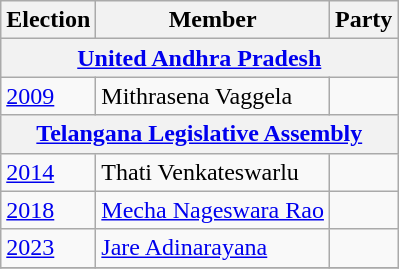<table class="wikitable sortable">
<tr>
<th>Election</th>
<th>Member</th>
<th colspan="2">Party</th>
</tr>
<tr>
<th colspan=4><a href='#'>United Andhra Pradesh</a></th>
</tr>
<tr>
<td><a href='#'>2009</a></td>
<td>Mithrasena Vaggela</td>
<td></td>
</tr>
<tr>
<th colspan=4><a href='#'>Telangana Legislative Assembly</a></th>
</tr>
<tr>
<td><a href='#'>2014</a></td>
<td>Thati Venkateswarlu</td>
<td></td>
</tr>
<tr>
<td><a href='#'>2018</a></td>
<td><a href='#'>Mecha Nageswara Rao</a></td>
<td></td>
</tr>
<tr>
<td><a href='#'>2023</a></td>
<td><a href='#'>Jare Adinarayana</a></td>
<td></td>
</tr>
<tr>
</tr>
</table>
